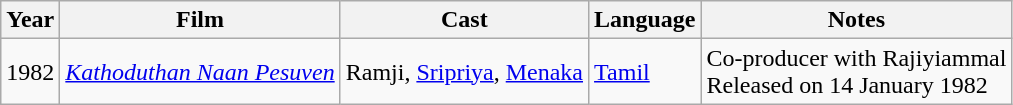<table class="wikitable">
<tr>
<th>Year</th>
<th>Film</th>
<th>Cast</th>
<th>Language</th>
<th>Notes</th>
</tr>
<tr>
<td rowspan="1">1982</td>
<td><em><a href='#'>Kathoduthan Naan Pesuven</a></em></td>
<td>Ramji, <a href='#'>Sripriya</a>, <a href='#'>Menaka</a></td>
<td><a href='#'>Tamil</a></td>
<td>Co-producer with Rajiyiammal<br>Released on 14 January 1982</td>
</tr>
</table>
